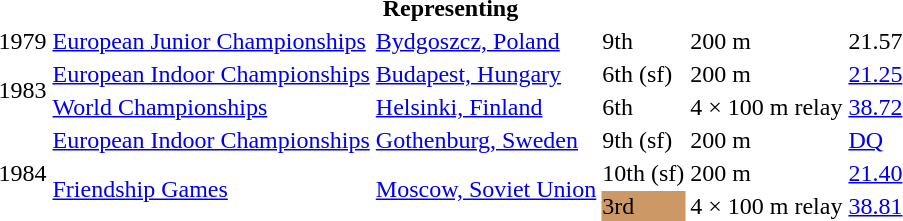<table>
<tr>
<th colspan="6">Representing </th>
</tr>
<tr>
<td>1979</td>
<td><a href='#'>European Junior Championships</a></td>
<td><a href='#'>Bydgoszcz, Poland</a></td>
<td>9th</td>
<td>200 m</td>
<td>21.57</td>
</tr>
<tr>
<td rowspan=2>1983</td>
<td><a href='#'>European Indoor Championships</a></td>
<td><a href='#'>Budapest, Hungary</a></td>
<td>6th (sf)</td>
<td>200 m</td>
<td><a href='#'>21.25</a></td>
</tr>
<tr>
<td><a href='#'>World Championships</a></td>
<td><a href='#'>Helsinki, Finland</a></td>
<td>6th</td>
<td>4 × 100 m relay</td>
<td><a href='#'>38.72</a></td>
</tr>
<tr>
<td rowspan=3>1984</td>
<td><a href='#'>European Indoor Championships</a></td>
<td><a href='#'>Gothenburg, Sweden</a></td>
<td>9th (sf)</td>
<td>200 m</td>
<td><a href='#'>DQ</a></td>
</tr>
<tr>
<td rowspan=2><a href='#'>Friendship Games</a></td>
<td rowspan=2><a href='#'>Moscow, Soviet Union</a></td>
<td>10th (sf)</td>
<td>200 m</td>
<td><a href='#'>21.40</a></td>
</tr>
<tr>
<td bgcolor=cc9966>3rd</td>
<td>4 × 100 m relay</td>
<td><a href='#'>38.81</a></td>
</tr>
</table>
